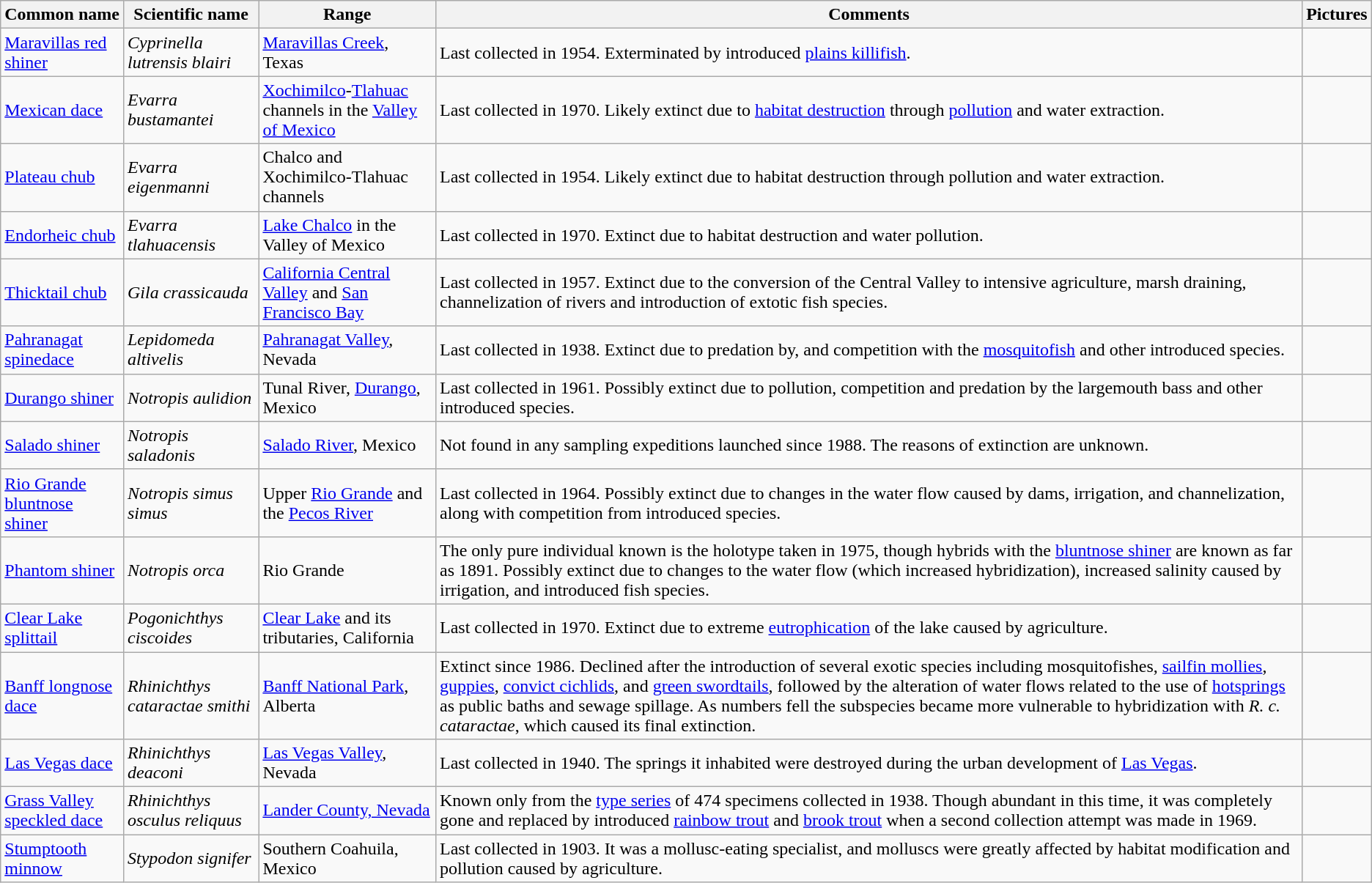<table class="wikitable">
<tr>
<th>Common name</th>
<th>Scientific name</th>
<th>Range</th>
<th class="unsortable">Comments</th>
<th>Pictures</th>
</tr>
<tr>
<td><a href='#'>Maravillas red shiner</a></td>
<td><em>Cyprinella lutrensis blairi</em></td>
<td><a href='#'>Maravillas Creek</a>, Texas</td>
<td>Last collected in 1954. Exterminated by introduced <a href='#'>plains killifish</a>.</td>
<td></td>
</tr>
<tr>
<td><a href='#'>Mexican dace</a></td>
<td><em>Evarra bustamantei</em></td>
<td><a href='#'>Xochimilco</a>-<a href='#'>Tlahuac</a> channels in the <a href='#'>Valley of Mexico</a></td>
<td>Last collected in 1970. Likely extinct due to <a href='#'>habitat destruction</a> through <a href='#'>pollution</a> and water extraction.</td>
<td></td>
</tr>
<tr>
<td><a href='#'>Plateau chub</a></td>
<td><em>Evarra eigenmanni</em></td>
<td>Chalco and Xochimilco-Tlahuac channels</td>
<td>Last collected in 1954. Likely extinct due to habitat destruction through pollution and water extraction.</td>
<td></td>
</tr>
<tr>
<td><a href='#'>Endorheic chub</a></td>
<td><em>Evarra tlahuacensis</em></td>
<td><a href='#'>Lake Chalco</a> in the Valley of Mexico</td>
<td>Last collected in 1970. Extinct due to habitat destruction and water pollution.</td>
<td></td>
</tr>
<tr>
<td><a href='#'>Thicktail chub</a></td>
<td><em>Gila crassicauda</em></td>
<td><a href='#'>California Central Valley</a> and <a href='#'>San Francisco Bay</a></td>
<td>Last collected in 1957. Extinct due to the conversion of the Central Valley to intensive agriculture, marsh draining, channelization of rivers and introduction of extotic fish species.</td>
<td></td>
</tr>
<tr>
<td><a href='#'>Pahranagat spinedace</a></td>
<td><em>Lepidomeda altivelis</em></td>
<td><a href='#'>Pahranagat Valley</a>, Nevada</td>
<td>Last collected in 1938. Extinct due to predation by, and competition with the <a href='#'>mosquitofish</a> and other introduced species.</td>
<td></td>
</tr>
<tr>
<td><a href='#'>Durango shiner</a></td>
<td><em>Notropis aulidion</em></td>
<td>Tunal River, <a href='#'>Durango</a>, Mexico</td>
<td>Last collected in 1961. Possibly extinct due to pollution, competition and predation by the largemouth bass and other introduced species.</td>
<td></td>
</tr>
<tr>
<td><a href='#'>Salado shiner</a></td>
<td><em>Notropis saladonis</em></td>
<td><a href='#'>Salado River</a>, Mexico</td>
<td>Not found in any sampling expeditions launched since 1988. The reasons of extinction are unknown.</td>
<td></td>
</tr>
<tr>
<td><a href='#'>Rio Grande bluntnose shiner</a></td>
<td><em>Notropis simus simus</em></td>
<td>Upper <a href='#'>Rio Grande</a> and the <a href='#'>Pecos River</a></td>
<td>Last collected in 1964. Possibly extinct due to changes in the water flow caused by dams, irrigation, and channelization, along with competition from introduced species.</td>
<td></td>
</tr>
<tr>
<td><a href='#'>Phantom shiner</a></td>
<td><em>Notropis orca</em></td>
<td>Rio Grande</td>
<td>The only pure individual known is the holotype taken in 1975, though hybrids with the <a href='#'>bluntnose shiner</a> are known as far as 1891. Possibly extinct due to changes to the water flow (which increased hybridization), increased salinity caused by irrigation, and introduced fish species.</td>
<td></td>
</tr>
<tr>
<td><a href='#'>Clear Lake splittail</a></td>
<td><em>Pogonichthys ciscoides</em></td>
<td><a href='#'>Clear Lake</a> and its tributaries, California</td>
<td>Last collected in 1970. Extinct due to extreme <a href='#'>eutrophication</a> of the lake caused by agriculture.</td>
<td></td>
</tr>
<tr>
<td><a href='#'>Banff longnose dace</a></td>
<td><em>Rhinichthys cataractae smithi</em></td>
<td><a href='#'>Banff National Park</a>, Alberta</td>
<td>Extinct since 1986. Declined after the introduction of several exotic species including mosquitofishes, <a href='#'>sailfin mollies</a>, <a href='#'>guppies</a>, <a href='#'>convict cichlids</a>, and <a href='#'>green swordtails</a>, followed by the alteration of water flows related to the use of <a href='#'>hotsprings</a> as public baths and sewage spillage. As numbers fell the subspecies became more vulnerable to hybridization with <em>R. c. cataractae</em>, which caused its final extinction.</td>
<td></td>
</tr>
<tr>
<td><a href='#'>Las Vegas dace</a></td>
<td><em>Rhinichthys deaconi</em></td>
<td><a href='#'>Las Vegas Valley</a>, Nevada</td>
<td>Last collected in 1940. The springs it inhabited were destroyed during the urban development of <a href='#'>Las Vegas</a>.</td>
<td></td>
</tr>
<tr>
<td><a href='#'>Grass Valley speckled dace</a></td>
<td><em>Rhinichthys osculus reliquus</em></td>
<td><a href='#'>Lander County, Nevada</a></td>
<td>Known only from the <a href='#'>type series</a> of 474 specimens collected in 1938. Though abundant in this time, it was completely gone and replaced by introduced <a href='#'>rainbow trout</a> and <a href='#'>brook trout</a> when a second collection attempt was made in 1969.</td>
<td></td>
</tr>
<tr>
<td><a href='#'>Stumptooth minnow</a></td>
<td><em>Stypodon signifer</em></td>
<td>Southern Coahuila, Mexico</td>
<td>Last collected in 1903. It was a mollusc-eating specialist, and molluscs were greatly affected by habitat modification and pollution caused by agriculture.</td>
<td></td>
</tr>
</table>
